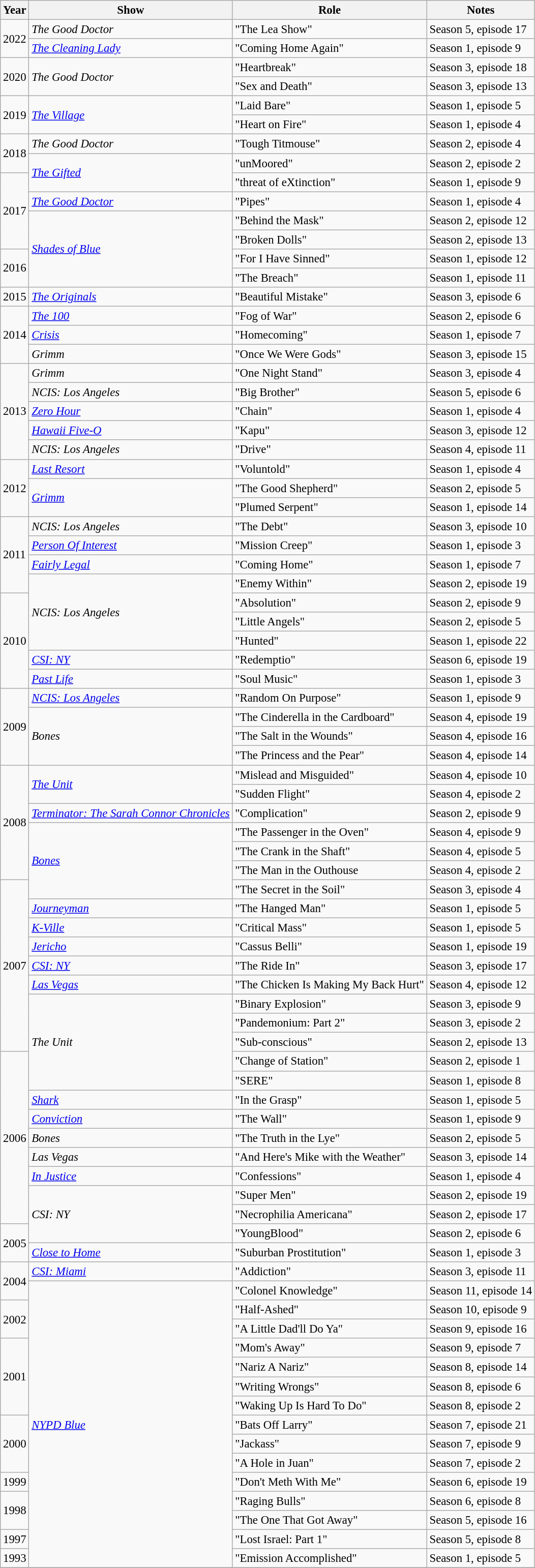<table class="wikitable" style="font-size: 95%;">
<tr>
<th>Year</th>
<th>Show</th>
<th>Role</th>
<th>Notes</th>
</tr>
<tr>
<td rowspan=2>2022</td>
<td><em>The Good Doctor</em></td>
<td>"The Lea Show"</td>
<td>Season 5, episode 17</td>
</tr>
<tr>
<td><em><a href='#'>The Cleaning Lady</a></em></td>
<td>"Coming Home Again"</td>
<td>Season 1, episode 9</td>
</tr>
<tr>
<td rowspan=2>2020</td>
<td rowspan=2><em>The Good Doctor</em></td>
<td>"Heartbreak"</td>
<td>Season 3, episode 18</td>
</tr>
<tr>
<td>"Sex and Death"</td>
<td>Season 3, episode 13</td>
</tr>
<tr>
<td rowspan=2>2019</td>
<td rowspan=2><em><a href='#'>The Village</a></em></td>
<td>"Laid Bare"</td>
<td>Season 1, episode 5</td>
</tr>
<tr>
<td>"Heart on Fire"</td>
<td>Season 1, episode 4</td>
</tr>
<tr>
<td rowspan=2>2018</td>
<td><em>The Good Doctor</em></td>
<td>"Tough Titmouse"</td>
<td>Season 2, episode 4</td>
</tr>
<tr>
<td rowspan=2><em><a href='#'>The Gifted</a></em></td>
<td>"unMoored"</td>
<td>Season 2, episode 2</td>
</tr>
<tr>
<td rowspan=4>2017</td>
<td>"threat of eXtinction"</td>
<td>Season 1, episode 9</td>
</tr>
<tr>
<td><em><a href='#'>The Good Doctor</a></em></td>
<td>"Pipes"</td>
<td>Season 1, episode 4</td>
</tr>
<tr>
<td rowspan=4><em><a href='#'>Shades of Blue</a></em></td>
<td>"Behind the Mask"</td>
<td>Season 2, episode 12</td>
</tr>
<tr>
<td>"Broken Dolls"</td>
<td>Season 2, episode 13</td>
</tr>
<tr>
<td rowspan=2>2016</td>
<td>"For I Have Sinned"</td>
<td>Season 1, episode 12</td>
</tr>
<tr>
<td>"The Breach"</td>
<td>Season 1, episode 11</td>
</tr>
<tr>
<td>2015</td>
<td><em><a href='#'>The Originals</a></em></td>
<td>"Beautiful Mistake"</td>
<td>Season 3, episode 6</td>
</tr>
<tr>
<td rowspan=3>2014</td>
<td><em><a href='#'>The 100</a></em></td>
<td>"Fog of War"</td>
<td>Season 2, episode 6</td>
</tr>
<tr>
<td><em><a href='#'>Crisis</a></em></td>
<td>"Homecoming"</td>
<td>Season 1, episode 7</td>
</tr>
<tr>
<td><em>Grimm</em></td>
<td>"Once We Were Gods"</td>
<td>Season 3, episode 15</td>
</tr>
<tr>
<td rowspan=5>2013</td>
<td><em>Grimm</em></td>
<td>"One Night Stand"</td>
<td>Season 3, episode 4</td>
</tr>
<tr>
<td><em>NCIS: Los Angeles</em></td>
<td>"Big Brother"</td>
<td>Season 5, episode 6</td>
</tr>
<tr>
<td><em><a href='#'>Zero Hour</a></em></td>
<td>"Chain"</td>
<td>Season 1, episode 4</td>
</tr>
<tr>
<td><em><a href='#'>Hawaii Five-O</a></em></td>
<td>"Kapu"</td>
<td>Season 3, episode 12</td>
</tr>
<tr>
<td><em>NCIS: Los Angeles</em></td>
<td>"Drive"</td>
<td>Season 4, episode 11</td>
</tr>
<tr>
<td rowspan=3>2012</td>
<td><em><a href='#'>Last Resort</a></em></td>
<td>"Voluntold"</td>
<td>Season 1, episode 4</td>
</tr>
<tr>
<td rowspan=2><em><a href='#'>Grimm</a></em></td>
<td>"The Good Shepherd"</td>
<td>Season 2, episode 5</td>
</tr>
<tr>
<td>"Plumed Serpent"</td>
<td>Season 1, episode 14</td>
</tr>
<tr>
<td rowspan=4>2011</td>
<td><em>NCIS: Los Angeles</em></td>
<td>"The Debt"</td>
<td>Season 3, episode 10</td>
</tr>
<tr>
<td><em><a href='#'>Person Of Interest</a></em></td>
<td>"Mission Creep"</td>
<td>Season 1, episode 3</td>
</tr>
<tr>
<td><em><a href='#'>Fairly Legal</a></em></td>
<td>"Coming Home"</td>
<td>Season 1, episode 7</td>
</tr>
<tr>
<td rowspan=4><em>NCIS: Los Angeles</em></td>
<td>"Enemy Within"</td>
<td>Season 2, episode 19</td>
</tr>
<tr>
<td rowspan=5>2010</td>
<td>"Absolution"</td>
<td>Season 2, episode 9</td>
</tr>
<tr>
<td>"Little Angels"</td>
<td>Season 2, episode 5</td>
</tr>
<tr>
<td>"Hunted"</td>
<td>Season 1, episode 22</td>
</tr>
<tr>
<td><em><a href='#'>CSI: NY</a></em></td>
<td>"Redemptio"</td>
<td>Season 6, episode 19</td>
</tr>
<tr>
<td><em><a href='#'>Past Life</a></em></td>
<td>"Soul Music"</td>
<td>Season 1, episode 3</td>
</tr>
<tr>
<td rowspan=4>2009</td>
<td><em><a href='#'>NCIS: Los Angeles</a></em></td>
<td>"Random On Purpose"</td>
<td>Season 1, episode 9</td>
</tr>
<tr>
<td rowspan=3><em>Bones</em></td>
<td>"The Cinderella in the Cardboard"</td>
<td>Season 4, episode 19</td>
</tr>
<tr>
<td>"The Salt in the Wounds"</td>
<td>Season 4, episode 16</td>
</tr>
<tr>
<td>"The Princess and the Pear"</td>
<td>Season 4, episode 14</td>
</tr>
<tr>
<td rowspan=6>2008</td>
<td rowspan=2><em><a href='#'>The Unit</a></em></td>
<td>"Mislead and Misguided"</td>
<td>Season 4, episode 10</td>
</tr>
<tr>
<td>"Sudden Flight"</td>
<td>Season 4, episode 2</td>
</tr>
<tr>
<td><em><a href='#'>Terminator: The Sarah Connor Chronicles</a></em></td>
<td>"Complication"</td>
<td>Season 2, episode 9</td>
</tr>
<tr>
<td rowspan=4><em><a href='#'>Bones</a></em></td>
<td>"The Passenger in the Oven"</td>
<td>Season 4, episode 9</td>
</tr>
<tr>
<td>"The Crank in the Shaft"</td>
<td>Season 4, episode 5</td>
</tr>
<tr>
<td>"The Man in the Outhouse</td>
<td>Season 4, episode 2</td>
</tr>
<tr>
<td rowspan=9>2007</td>
<td>"The Secret in the Soil"</td>
<td>Season 3, episode 4</td>
</tr>
<tr>
<td><em><a href='#'>Journeyman</a></em></td>
<td>"The Hanged Man"</td>
<td>Season 1, episode 5</td>
</tr>
<tr>
<td><em><a href='#'>K-Ville</a></em></td>
<td>"Critical Mass"</td>
<td>Season 1, episode 5</td>
</tr>
<tr>
<td><em><a href='#'>Jericho</a></em></td>
<td>"Cassus Belli"</td>
<td>Season 1, episode 19</td>
</tr>
<tr>
<td><em><a href='#'>CSI: NY</a></em></td>
<td>"The Ride In"</td>
<td>Season 3, episode 17</td>
</tr>
<tr>
<td><em><a href='#'>Las Vegas</a></em></td>
<td>"The Chicken Is Making My Back Hurt"</td>
<td>Season 4, episode 12</td>
</tr>
<tr>
<td rowspan=5><em>The Unit</em></td>
<td>"Binary Explosion"</td>
<td>Season 3, episode 9</td>
</tr>
<tr>
<td>"Pandemonium: Part 2"</td>
<td>Season 3, episode 2</td>
</tr>
<tr>
<td>"Sub-conscious"</td>
<td>Season 2, episode 13</td>
</tr>
<tr>
<td rowspan=9>2006</td>
<td>"Change of Station"</td>
<td>Season 2, episode 1</td>
</tr>
<tr>
<td>"SERE"</td>
<td>Season 1, episode 8</td>
</tr>
<tr>
<td><em><a href='#'>Shark</a></em></td>
<td>"In the Grasp"</td>
<td>Season 1, episode 5</td>
</tr>
<tr>
<td><em><a href='#'>Conviction</a></em></td>
<td>"The Wall"</td>
<td>Season 1, episode 9</td>
</tr>
<tr>
<td><em>Bones</em></td>
<td>"The Truth in the Lye"</td>
<td>Season 2, episode 5</td>
</tr>
<tr>
<td><em>Las Vegas</em></td>
<td>"And Here's Mike with the Weather"</td>
<td>Season 3, episode 14</td>
</tr>
<tr>
<td><em><a href='#'>In Justice</a></em></td>
<td>"Confessions"</td>
<td>Season 1, episode 4</td>
</tr>
<tr>
<td rowspan=3><em>CSI: NY</em></td>
<td>"Super Men"</td>
<td>Season 2, episode 19</td>
</tr>
<tr>
<td>"Necrophilia Americana"</td>
<td>Season 2, episode 17</td>
</tr>
<tr>
<td rowspan=2>2005</td>
<td>"YoungBlood"</td>
<td>Season 2, episode 6</td>
</tr>
<tr>
<td><em><a href='#'>Close to Home</a></em></td>
<td>"Suburban Prostitution"</td>
<td>Season 1, episode 3</td>
</tr>
<tr>
<td rowspan=2>2004</td>
<td><em><a href='#'>CSI: Miami</a></em></td>
<td>"Addiction"</td>
<td>Season 3, episode 11</td>
</tr>
<tr>
<td rowspan=15><em><a href='#'>NYPD Blue</a></em></td>
<td>"Colonel Knowledge"</td>
<td>Season 11, episode 14</td>
</tr>
<tr>
<td rowspan=2>2002</td>
<td>"Half-Ashed"</td>
<td>Season 10, episode 9</td>
</tr>
<tr>
<td>"A Little Dad'll Do Ya"</td>
<td>Season 9, episode 16</td>
</tr>
<tr>
<td rowspan=4>2001</td>
<td>"Mom's Away"</td>
<td>Season 9, episode 7</td>
</tr>
<tr>
<td>"Nariz A Nariz"</td>
<td>Season 8, episode 14</td>
</tr>
<tr>
<td>"Writing Wrongs"</td>
<td>Season 8, episode 6</td>
</tr>
<tr>
<td>"Waking Up Is Hard To Do"</td>
<td>Season 8, episode 2</td>
</tr>
<tr>
<td rowspan=3>2000</td>
<td>"Bats Off Larry"</td>
<td>Season 7, episode 21</td>
</tr>
<tr>
<td>"Jackass"</td>
<td>Season 7, episode 9</td>
</tr>
<tr>
<td>"A Hole in Juan"</td>
<td>Season 7, episode 2</td>
</tr>
<tr>
<td>1999</td>
<td>"Don't Meth With Me"</td>
<td>Season 6, episode 19</td>
</tr>
<tr>
<td rowspan=2>1998</td>
<td>"Raging Bulls"</td>
<td>Season 6, episode 8</td>
</tr>
<tr>
<td>"The One That Got Away"</td>
<td>Season 5, episode 16</td>
</tr>
<tr>
<td>1997</td>
<td>"Lost Israel: Part 1"</td>
<td>Season 5, episode 8</td>
</tr>
<tr>
<td>1993</td>
<td>"Emission Accomplished"</td>
<td>Season 1, episode 5</td>
</tr>
<tr>
</tr>
</table>
